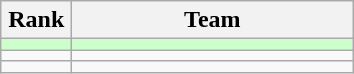<table class="wikitable" style="text-align: center;">
<tr>
<th width=40>Rank</th>
<th width=180>Team</th>
</tr>
<tr bgcolor=#ccffcc>
<td></td>
<td align=left></td>
</tr>
<tr>
<td></td>
<td align=left></td>
</tr>
<tr>
<td></td>
<td align=left></td>
</tr>
</table>
